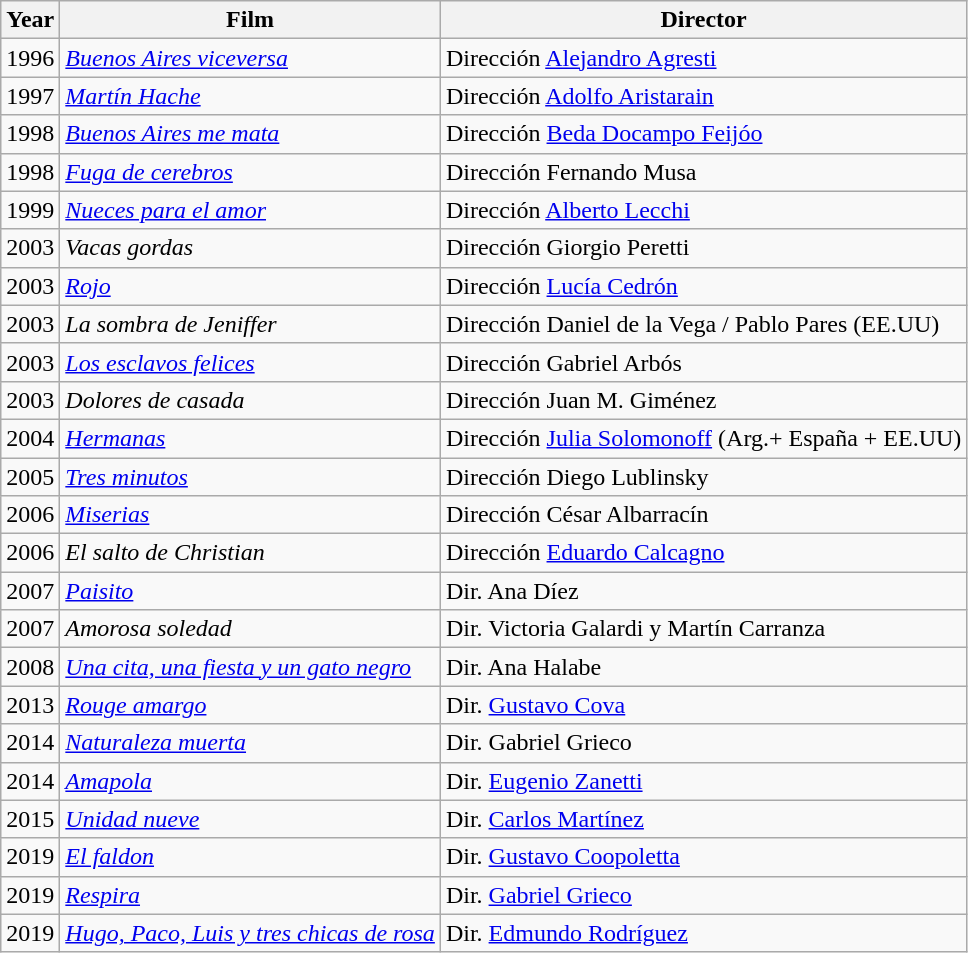<table class="wikitable">
<tr>
<th>Year</th>
<th>Film</th>
<th>Director</th>
</tr>
<tr>
<td>1996</td>
<td><em><a href='#'>Buenos Aires viceversa</a></em></td>
<td>Dirección <a href='#'>Alejandro Agresti</a></td>
</tr>
<tr>
<td>1997</td>
<td><em><a href='#'>Martín Hache</a></em></td>
<td>Dirección <a href='#'>Adolfo Aristarain</a></td>
</tr>
<tr>
<td>1998</td>
<td><em><a href='#'>Buenos Aires me mata</a></em></td>
<td>Dirección <a href='#'>Beda Docampo Feijóo</a></td>
</tr>
<tr>
<td>1998</td>
<td><em><a href='#'>Fuga de cerebros</a></em></td>
<td>Dirección Fernando Musa</td>
</tr>
<tr>
<td>1999</td>
<td><em><a href='#'>Nueces para el amor</a></em></td>
<td>Dirección <a href='#'>Alberto Lecchi</a></td>
</tr>
<tr>
<td>2003</td>
<td><em>Vacas gordas</em></td>
<td>Dirección Giorgio Peretti</td>
</tr>
<tr>
<td>2003</td>
<td><em><a href='#'>Rojo</a></em></td>
<td>Dirección <a href='#'>Lucía Cedrón</a></td>
</tr>
<tr>
<td>2003</td>
<td><em>La sombra de Jeniffer</em></td>
<td>Dirección Daniel de la Vega / Pablo Pares (EE.UU)</td>
</tr>
<tr>
<td>2003</td>
<td><em><a href='#'>Los esclavos felices</a></em></td>
<td>Dirección Gabriel Arbós</td>
</tr>
<tr>
<td>2003</td>
<td><em>Dolores de casada</em></td>
<td>Dirección Juan M. Giménez</td>
</tr>
<tr>
<td>2004</td>
<td><em><a href='#'>Hermanas</a></em></td>
<td>Dirección <a href='#'>Julia Solomonoff</a> (Arg.+ España + EE.UU)</td>
</tr>
<tr>
<td>2005</td>
<td><em><a href='#'>Tres minutos</a></em></td>
<td>Dirección Diego Lublinsky</td>
</tr>
<tr>
<td>2006</td>
<td><em><a href='#'>Miserias</a></em></td>
<td>Dirección César Albarracín</td>
</tr>
<tr>
<td>2006</td>
<td><em>El salto de Christian</em></td>
<td>Dirección <a href='#'>Eduardo Calcagno</a></td>
</tr>
<tr>
<td>2007</td>
<td><em><a href='#'>Paisito</a></em></td>
<td>Dir. Ana Díez</td>
</tr>
<tr>
<td>2007</td>
<td><em>Amorosa soledad</em></td>
<td>Dir. Victoria Galardi y Martín Carranza</td>
</tr>
<tr>
<td>2008</td>
<td><em><a href='#'>Una cita, una fiesta y un gato negro</a></em></td>
<td>Dir. Ana Halabe</td>
</tr>
<tr>
<td>2013</td>
<td><em><a href='#'>Rouge amargo</a></em></td>
<td>Dir. <a href='#'>Gustavo Cova</a></td>
</tr>
<tr>
<td>2014</td>
<td><em><a href='#'>Naturaleza muerta</a></em></td>
<td>Dir. Gabriel Grieco</td>
</tr>
<tr>
<td>2014</td>
<td><em><a href='#'>Amapola</a></em></td>
<td>Dir. <a href='#'>Eugenio Zanetti</a></td>
</tr>
<tr>
<td>2015</td>
<td><em><a href='#'>Unidad nueve</a></em></td>
<td>Dir. <a href='#'>Carlos Martínez</a></td>
</tr>
<tr>
<td>2019</td>
<td><em><a href='#'>El faldon</a></em></td>
<td>Dir. <a href='#'>Gustavo Coopoletta</a></td>
</tr>
<tr>
<td>2019</td>
<td><em><a href='#'>Respira</a></em></td>
<td>Dir. <a href='#'>Gabriel Grieco</a></td>
</tr>
<tr>
<td>2019</td>
<td><em><a href='#'>Hugo, Paco, Luis y tres chicas de rosa</a></em></td>
<td>Dir. <a href='#'>Edmundo Rodríguez</a></td>
</tr>
</table>
